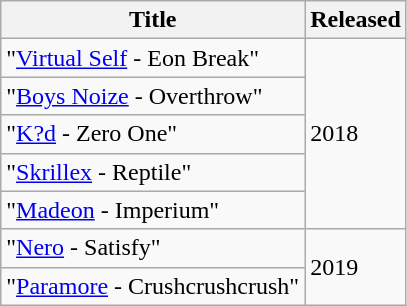<table class="wikitable plainrowheaders">
<tr>
<th>Title</th>
<th>Released</th>
</tr>
<tr>
<td>"<a href='#'>Virtual Self</a> - Eon Break"</td>
<td rowspan="5">2018</td>
</tr>
<tr>
<td>"<a href='#'>Boys Noize</a> - Overthrow"</td>
</tr>
<tr>
<td>"<a href='#'>K?d</a> - Zero One"</td>
</tr>
<tr>
<td>"<a href='#'>Skrillex</a> - Reptile"</td>
</tr>
<tr>
<td>"<a href='#'>Madeon</a> - Imperium"</td>
</tr>
<tr>
<td>"<a href='#'>Nero</a> - Satisfy"</td>
<td rowspan="2">2019</td>
</tr>
<tr>
<td>"<a href='#'>Paramore</a> - Crushcrushcrush"</td>
</tr>
</table>
